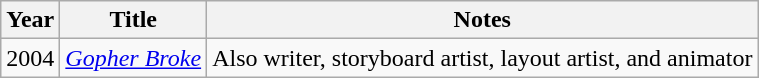<table class="wikitable">
<tr>
<th>Year</th>
<th>Title</th>
<th>Notes</th>
</tr>
<tr>
<td>2004</td>
<td><em><a href='#'>Gopher Broke</a></em></td>
<td>Also writer, storyboard artist, layout artist, and animator</td>
</tr>
</table>
